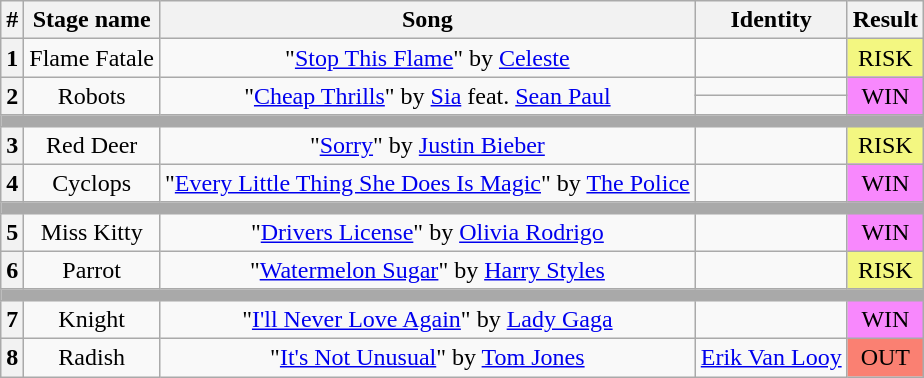<table class="wikitable plainrowheaders" style="text-align: center;">
<tr>
<th>#</th>
<th>Stage name</th>
<th>Song</th>
<th>Identity</th>
<th>Result</th>
</tr>
<tr>
<th>1</th>
<td>Flame Fatale</td>
<td>"<a href='#'>Stop This Flame</a>" by <a href='#'>Celeste</a></td>
<td></td>
<td bgcolor="#F3F781">RISK</td>
</tr>
<tr>
<th rowspan="2">2</th>
<td rowspan="2">Robots</td>
<td rowspan="2">"<a href='#'>Cheap Thrills</a>" by <a href='#'>Sia</a> feat. <a href='#'>Sean Paul</a></td>
<td></td>
<td rowspan="2" bgcolor="#F888FD">WIN</td>
</tr>
<tr>
<td></td>
</tr>
<tr>
<td colspan="5" style="background:darkgray"></td>
</tr>
<tr>
<th>3</th>
<td>Red Deer</td>
<td>"<a href='#'>Sorry</a>" by <a href='#'>Justin Bieber</a></td>
<td></td>
<td bgcolor="#F3F781">RISK</td>
</tr>
<tr>
<th>4</th>
<td>Cyclops</td>
<td>"<a href='#'>Every Little Thing She Does Is Magic</a>" by <a href='#'>The Police</a></td>
<td></td>
<td bgcolor="#F888FD">WIN</td>
</tr>
<tr>
<td colspan="5" style="background:darkgray"></td>
</tr>
<tr>
<th>5</th>
<td>Miss Kitty</td>
<td>"<a href='#'>Drivers License</a>" by <a href='#'>Olivia Rodrigo</a></td>
<td></td>
<td bgcolor="#F888FD">WIN</td>
</tr>
<tr>
<th>6</th>
<td>Parrot</td>
<td>"<a href='#'>Watermelon Sugar</a>" by <a href='#'>Harry Styles</a></td>
<td></td>
<td bgcolor="#F3F781">RISK</td>
</tr>
<tr>
<td colspan="5" style="background:darkgray"></td>
</tr>
<tr>
<th>7</th>
<td>Knight</td>
<td>"<a href='#'>I'll Never Love Again</a>" by <a href='#'>Lady Gaga</a></td>
<td></td>
<td bgcolor="#F888FD">WIN</td>
</tr>
<tr>
<th>8</th>
<td>Radish</td>
<td>"<a href='#'>It's Not Unusual</a>" by <a href='#'>Tom Jones</a></td>
<td><a href='#'>Erik Van Looy</a></td>
<td bgcolor="salmon">OUT</td>
</tr>
</table>
